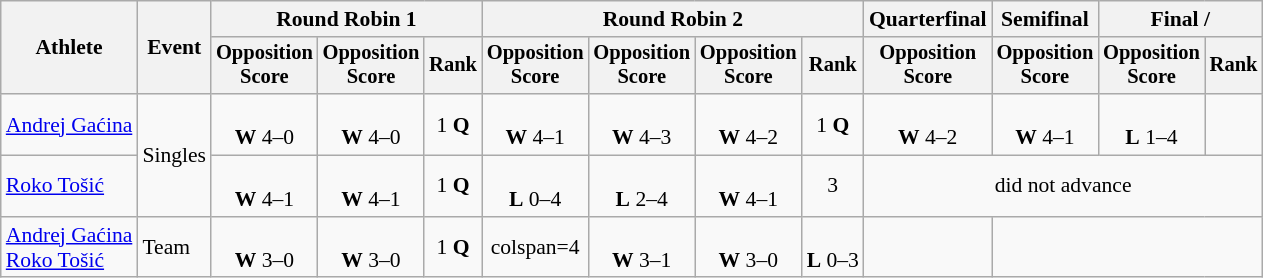<table class=wikitable style="font-size:90%">
<tr>
<th rowspan=2>Athlete</th>
<th rowspan=2>Event</th>
<th colspan=3>Round Robin 1</th>
<th colspan=4>Round Robin 2</th>
<th>Quarterfinal</th>
<th>Semifinal</th>
<th colspan=2>Final / </th>
</tr>
<tr style="font-size:95%">
<th>Opposition<br>Score</th>
<th>Opposition<br>Score</th>
<th>Rank</th>
<th>Opposition<br>Score</th>
<th>Opposition<br>Score</th>
<th>Opposition<br>Score</th>
<th>Rank</th>
<th>Opposition<br>Score</th>
<th>Opposition<br>Score</th>
<th>Opposition<br>Score</th>
<th>Rank</th>
</tr>
<tr align=center>
<td align=left><a href='#'>Andrej Gaćina</a></td>
<td align=left rowspan=2>Singles</td>
<td><br><strong>W</strong> 4–0</td>
<td><br><strong>W</strong> 4–0</td>
<td>1 <strong>Q</strong></td>
<td><br><strong>W</strong> 4–1</td>
<td><br><strong>W</strong> 4–3</td>
<td><br><strong>W</strong> 4–2</td>
<td>1 <strong>Q</strong></td>
<td><br><strong>W</strong> 4–2</td>
<td><br><strong>W</strong> 4–1</td>
<td><br><strong>L</strong> 1–4</td>
<td></td>
</tr>
<tr align=center>
<td align=left><a href='#'>Roko Tošić</a></td>
<td><br><strong>W</strong> 4–1</td>
<td><br><strong>W</strong> 4–1</td>
<td>1 <strong>Q</strong></td>
<td><br><strong>L</strong> 0–4</td>
<td><br><strong>L</strong> 2–4</td>
<td><br><strong>W</strong> 4–1</td>
<td>3</td>
<td colspan=4>did not advance</td>
</tr>
<tr align=center>
<td align=left><a href='#'>Andrej Gaćina</a><br><a href='#'>Roko Tošić</a></td>
<td align=left>Team</td>
<td><br><strong>W</strong> 3–0</td>
<td><br><strong>W</strong> 3–0</td>
<td>1 <strong>Q</strong></td>
<td>colspan=4 </td>
<td><br><strong>W</strong> 3–1</td>
<td><br><strong>W</strong> 3–0</td>
<td><br><strong>L</strong> 0–3</td>
<td></td>
</tr>
</table>
